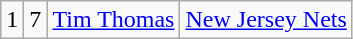<table class="wikitable">
<tr style="text-align:center;" bgcolor="">
<td>1</td>
<td>7</td>
<td><a href='#'>Tim Thomas</a></td>
<td><a href='#'>New Jersey Nets</a></td>
</tr>
</table>
